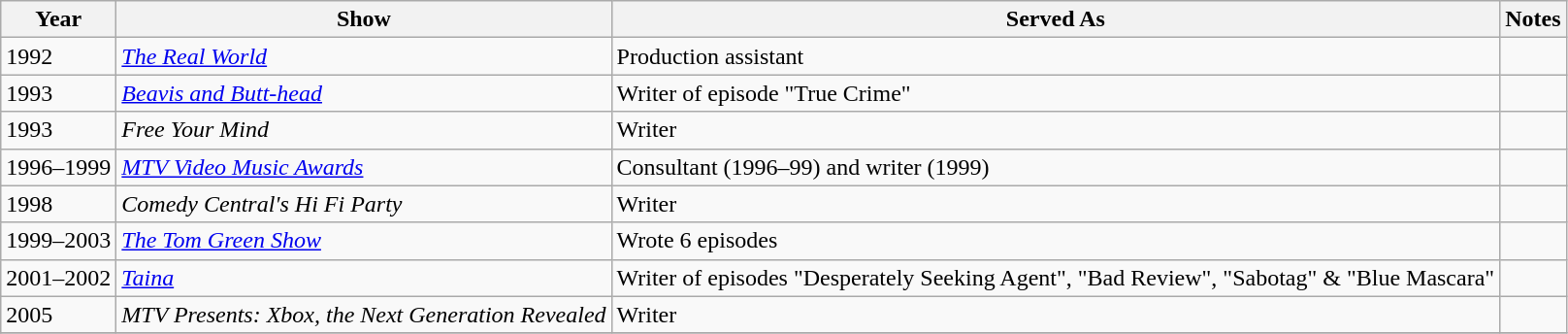<table class="wikitable sortable">
<tr>
<th>Year</th>
<th>Show</th>
<th>Served As</th>
<th class="unsortable">Notes</th>
</tr>
<tr>
<td>1992</td>
<td><em><a href='#'>The Real World</a></em></td>
<td>Production assistant</td>
<td></td>
</tr>
<tr>
<td>1993</td>
<td><em><a href='#'>Beavis and Butt-head</a></em></td>
<td>Writer of episode "True Crime"</td>
<td></td>
</tr>
<tr>
<td>1993</td>
<td><em>Free Your Mind</em></td>
<td>Writer</td>
<td></td>
</tr>
<tr>
<td>1996–1999</td>
<td><em><a href='#'>MTV Video Music Awards</a></em></td>
<td>Consultant (1996–99) and writer (1999)</td>
<td></td>
</tr>
<tr>
<td>1998</td>
<td><em>Comedy Central's Hi Fi Party</em></td>
<td>Writer</td>
<td></td>
</tr>
<tr>
<td>1999–2003</td>
<td><em><a href='#'>The Tom Green Show</a></em></td>
<td>Wrote 6 episodes</td>
<td></td>
</tr>
<tr>
<td>2001–2002</td>
<td><em><a href='#'>Taina</a></em></td>
<td>Writer of episodes "Desperately Seeking Agent", "Bad Review", "Sabotag" & "Blue Mascara"</td>
<td></td>
</tr>
<tr>
<td>2005</td>
<td><em>MTV Presents: Xbox, the Next Generation Revealed</em></td>
<td>Writer</td>
<td></td>
</tr>
<tr>
</tr>
</table>
